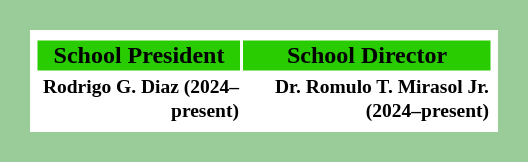<table style="float:right; margin:1em 1em 1em 1em; width:22em; border: 20px solid #99CC99; padding: 3px; bg-color=yellow; text-align:right;">
<tr style="text-align:center;">
</tr>
<tr bgcolor=#29ccc1"" align="center">
<td><span><strong>School President</strong></span></td>
<td><span><strong>School Director</strong></span></td>
</tr>
<tr style="text-align:right; font-size:small;">
<td><strong>Rodrigo G. Diaz (2024–present)</strong></td>
<td><strong>Dr. Romulo T. Mirasol Jr. (2024–present)</strong></td>
</tr>
</table>
